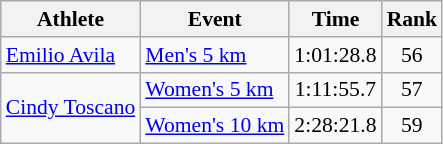<table class="wikitable" style="font-size:90%;">
<tr>
<th>Athlete</th>
<th>Event</th>
<th>Time</th>
<th>Rank</th>
</tr>
<tr align=center>
<td align=left><a href='#'>Emilio Avila</a></td>
<td align=left><a href='#'>Men's 5 km</a></td>
<td>1:01:28.8</td>
<td>56</td>
</tr>
<tr align=center>
<td align=left rowspan=2><a href='#'>Cindy Toscano</a></td>
<td align=left><a href='#'>Women's 5 km</a></td>
<td>1:11:55.7</td>
<td>57</td>
</tr>
<tr align=center>
<td align=left><a href='#'>Women's 10 km</a></td>
<td>2:28:21.8</td>
<td>59</td>
</tr>
</table>
